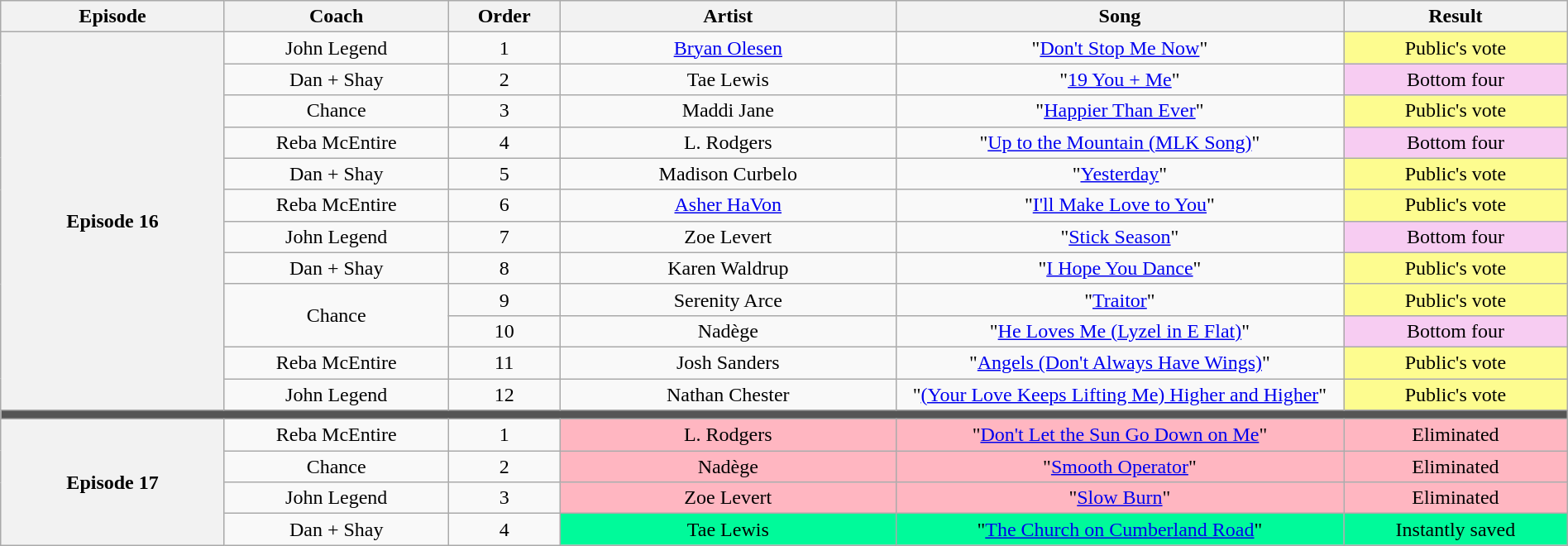<table class="wikitable" style="text-align:center; width:100%">
<tr>
<th style="width:10%">Episode</th>
<th style="width:10%">Coach</th>
<th style="width:05%">Order</th>
<th style="width:15%">Artist</th>
<th style="width:20%">Song</th>
<th style="width:10%">Result</th>
</tr>
<tr>
<th scope="row" rowspan="12">Episode 16<br></th>
<td>John Legend</td>
<td>1</td>
<td><a href='#'>Bryan Olesen</a></td>
<td>"<a href='#'>Don't Stop Me Now</a>"</td>
<td style="background:#fdfc8f">Public's vote</td>
</tr>
<tr>
<td>Dan + Shay</td>
<td>2</td>
<td>Tae Lewis</td>
<td>"<a href='#'>19 You + Me</a>"</td>
<td style="background:#f7ccf2">Bottom four</td>
</tr>
<tr>
<td>Chance</td>
<td>3</td>
<td>Maddi Jane</td>
<td>"<a href='#'>Happier Than Ever</a>"</td>
<td style="background:#fdfc8f">Public's vote</td>
</tr>
<tr>
<td>Reba McEntire</td>
<td>4</td>
<td>L. Rodgers</td>
<td>"<a href='#'>Up to the Mountain (MLK Song)</a>"</td>
<td style="background:#f7ccf2">Bottom four</td>
</tr>
<tr>
<td>Dan + Shay</td>
<td>5</td>
<td>Madison Curbelo</td>
<td>"<a href='#'>Yesterday</a>"</td>
<td style="background:#fdfc8f">Public's vote</td>
</tr>
<tr>
<td>Reba McEntire</td>
<td>6</td>
<td><a href='#'>Asher HaVon</a></td>
<td>"<a href='#'>I'll Make Love to You</a>"</td>
<td style="background:#fdfc8f">Public's vote</td>
</tr>
<tr>
<td>John Legend</td>
<td>7</td>
<td>Zoe Levert</td>
<td>"<a href='#'>Stick Season</a>"</td>
<td style="background:#f7ccf2">Bottom four</td>
</tr>
<tr>
<td>Dan + Shay</td>
<td>8</td>
<td>Karen Waldrup</td>
<td>"<a href='#'>I Hope You Dance</a>"</td>
<td style="background:#fdfc8f">Public's vote</td>
</tr>
<tr>
<td rowspan="2">Chance</td>
<td>9</td>
<td>Serenity Arce</td>
<td>"<a href='#'>Traitor</a>"</td>
<td style="background:#fdfc8f">Public's vote</td>
</tr>
<tr>
<td>10</td>
<td>Nadège</td>
<td>"<a href='#'>He Loves Me (Lyzel in E Flat)</a>"</td>
<td style="background:#f7ccf2">Bottom four</td>
</tr>
<tr>
<td>Reba McEntire</td>
<td>11</td>
<td>Josh Sanders</td>
<td>"<a href='#'>Angels (Don't Always Have Wings)</a>"</td>
<td style="background:#fdfc8f">Public's vote</td>
</tr>
<tr>
<td>John Legend</td>
<td>12</td>
<td>Nathan Chester</td>
<td>"<a href='#'>(Your Love Keeps Lifting Me) Higher and Higher</a>"</td>
<td style="background:#fdfc8f">Public's vote</td>
</tr>
<tr>
<td colspan="8" style="background:#555"></td>
</tr>
<tr>
<th rowspan="4" scope="row">Episode 17<br></th>
<td>Reba McEntire</td>
<td>1</td>
<td style="background:lightpink">L. Rodgers</td>
<td style="background:lightpink">"<a href='#'>Don't Let the Sun Go Down on Me</a>"</td>
<td style="background:lightpink">Eliminated</td>
</tr>
<tr>
<td>Chance</td>
<td>2</td>
<td style="background:lightpink">Nadège</td>
<td style="background:lightpink">"<a href='#'>Smooth Operator</a>"</td>
<td style="background:lightpink">Eliminated</td>
</tr>
<tr>
<td>John Legend</td>
<td>3</td>
<td style="background:lightpink">Zoe Levert</td>
<td style="background:lightpink">"<a href='#'>Slow Burn</a>"</td>
<td style="background:lightpink">Eliminated</td>
</tr>
<tr>
<td>Dan + Shay</td>
<td>4</td>
<td style="background:#00fa9a">Tae Lewis</td>
<td style="background:#00fa9a">"<a href='#'>The Church on Cumberland Road</a>"</td>
<td style="background:#00fa9a">Instantly saved</td>
</tr>
</table>
